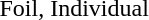<table>
<tr>
<td>Foil, Individual<br></td>
<td></td>
<td></td>
<td></td>
</tr>
</table>
